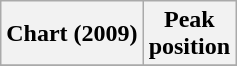<table class="wikitable plainrowheaders">
<tr>
<th>Chart (2009)</th>
<th>Peak<br>position</th>
</tr>
<tr>
</tr>
</table>
